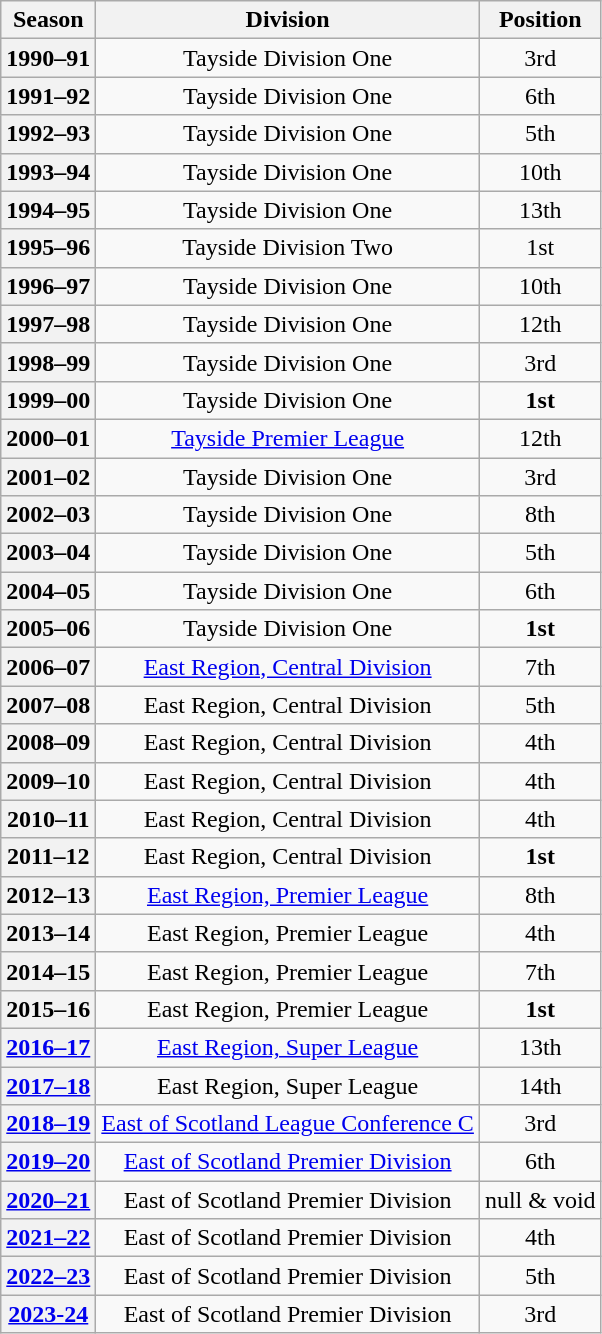<table class="wikitable">
<tr>
<th>Season</th>
<th>Division</th>
<th>Position</th>
</tr>
<tr>
<th align="center">1990–91</th>
<td align="center">Tayside Division One</td>
<td align="center">3rd</td>
</tr>
<tr>
<th align="center">1991–92</th>
<td align="center">Tayside Division One</td>
<td align="center">6th</td>
</tr>
<tr>
<th align="center">1992–93</th>
<td align="center">Tayside Division One</td>
<td align="center">5th</td>
</tr>
<tr>
<th align="center">1993–94</th>
<td align="center">Tayside Division One</td>
<td align="center">10th</td>
</tr>
<tr>
<th align="center">1994–95</th>
<td align="center">Tayside Division One</td>
<td align="center"><span>13th</span></td>
</tr>
<tr>
<th align="center">1995–96</th>
<td align="center">Tayside Division Two</td>
<td align="center"><span>1st</span></td>
</tr>
<tr>
<th align="center">1996–97</th>
<td align="center">Tayside Division One</td>
<td align="center">10th</td>
</tr>
<tr>
<th align="center">1997–98</th>
<td align="center">Tayside Division One</td>
<td align="center">12th</td>
</tr>
<tr>
<th align="center">1998–99</th>
<td align="center">Tayside Division One</td>
<td align="center">3rd</td>
</tr>
<tr>
<th align="center">1999–00</th>
<td align="center">Tayside Division One</td>
<td align="center"><span><strong>1st</strong></span></td>
</tr>
<tr>
<th align="center">2000–01</th>
<td align="center"><a href='#'>Tayside Premier League</a></td>
<td align="center"><span>12th</span></td>
</tr>
<tr>
<th align="center">2001–02</th>
<td align="center">Tayside Division One</td>
<td align="center">3rd</td>
</tr>
<tr>
<th align="center">2002–03</th>
<td align="center">Tayside Division One</td>
<td align="center">8th</td>
</tr>
<tr>
<th align="center">2003–04</th>
<td align="center">Tayside Division One</td>
<td align="center">5th</td>
</tr>
<tr>
<th align="center">2004–05</th>
<td align="center">Tayside Division One</td>
<td align="center">6th</td>
</tr>
<tr>
<th align="center">2005–06</th>
<td align="center">Tayside Division One</td>
<td align="center"><span><strong>1st</strong></span></td>
</tr>
<tr>
<th align="center">2006–07</th>
<td align="center"><a href='#'>East Region, Central Division</a></td>
<td align="center">7th</td>
</tr>
<tr>
<th align="center">2007–08</th>
<td align="center">East Region, Central Division</td>
<td align="center">5th</td>
</tr>
<tr>
<th align="center">2008–09</th>
<td align="center">East Region, Central Division</td>
<td align="center">4th</td>
</tr>
<tr>
<th align="center">2009–10</th>
<td align="center">East Region, Central Division</td>
<td align="center">4th</td>
</tr>
<tr>
<th align="center">2010–11</th>
<td align="center">East Region, Central Division</td>
<td align="center">4th</td>
</tr>
<tr>
<th align="center">2011–12</th>
<td align="center">East Region, Central Division</td>
<td align="center"><span><strong>1st</strong></span></td>
</tr>
<tr>
<th align="center">2012–13</th>
<td align="center"><a href='#'>East Region, Premier League</a></td>
<td align="center">8th</td>
</tr>
<tr>
<th align="center">2013–14</th>
<td align="center">East Region, Premier League</td>
<td align="center">4th</td>
</tr>
<tr>
<th align="center">2014–15</th>
<td align="center">East Region, Premier League</td>
<td align="center">7th</td>
</tr>
<tr>
<th align="center">2015–16</th>
<td align="center">East Region, Premier League</td>
<td align="center"><span><strong>1st</strong></span></td>
</tr>
<tr>
<th align="center"><a href='#'>2016–17</a></th>
<td align="center"><a href='#'>East Region, Super League</a></td>
<td align="center">13th</td>
</tr>
<tr>
<th align="center"><a href='#'>2017–18</a></th>
<td align="center">East Region, Super League</td>
<td align="center">14th</td>
</tr>
<tr>
<th align="center"><a href='#'>2018–19</a></th>
<td align="center"><a href='#'>East of Scotland League Conference C</a></td>
<td align="center"><span>3rd</span></td>
</tr>
<tr>
<th align="center"><a href='#'>2019–20</a></th>
<td align="center"><a href='#'>East of Scotland Premier Division</a></td>
<td align="center">6th</td>
</tr>
<tr>
<th align="center"><a href='#'>2020–21</a></th>
<td align="center">East of Scotland Premier Division</td>
<td align="center">null & void</td>
</tr>
<tr>
<th align="center"><a href='#'>2021–22</a></th>
<td align="center">East of Scotland Premier Division</td>
<td align="center">4th</td>
</tr>
<tr>
<th align="center"><a href='#'>2022–23</a></th>
<td align="center">East of Scotland Premier Division</td>
<td align="center">5th</td>
</tr>
<tr>
<th align="center"><a href='#'>2023-24</a></th>
<td align="center">East of Scotland Premier Division</td>
<td align="center">3rd</td>
</tr>
</table>
